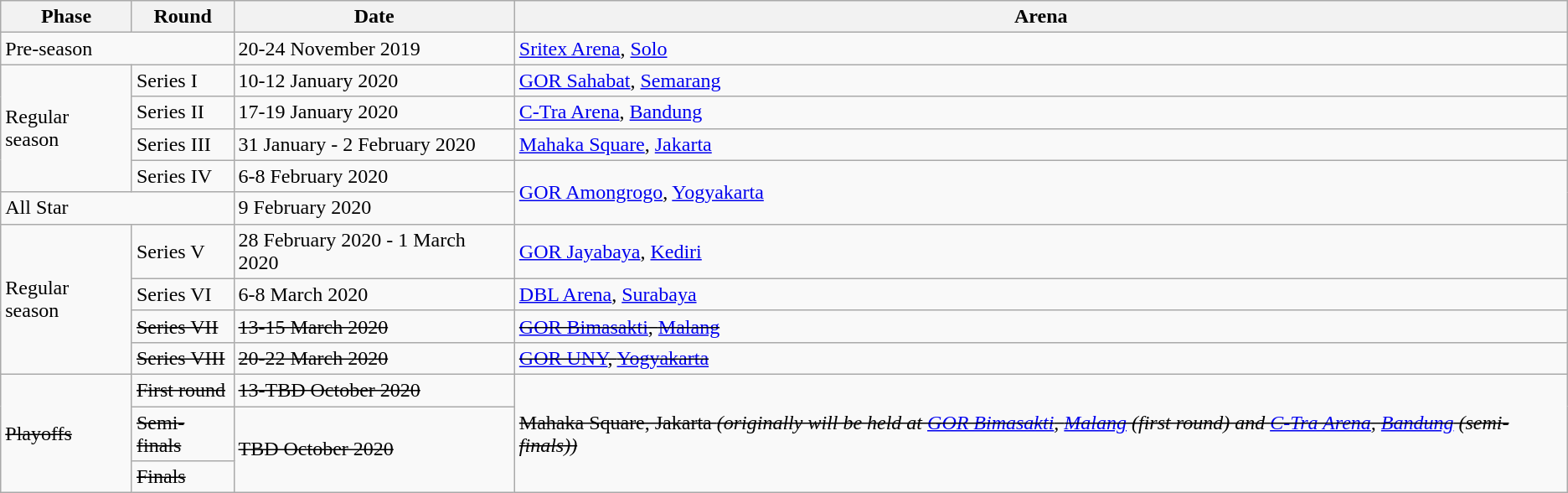<table class="wikitable">
<tr>
<th>Phase</th>
<th>Round</th>
<th>Date</th>
<th>Arena</th>
</tr>
<tr>
<td colspan="2">Pre-season</td>
<td>20-24 November 2019</td>
<td><a href='#'>Sritex Arena</a>, <a href='#'>Solo</a></td>
</tr>
<tr>
<td rowspan="4">Regular season</td>
<td>Series I</td>
<td>10-12 January 2020</td>
<td><a href='#'>GOR Sahabat</a>, <a href='#'>Semarang</a></td>
</tr>
<tr>
<td>Series II</td>
<td>17-19 January 2020</td>
<td><a href='#'>C-Tra Arena</a>, <a href='#'>Bandung</a></td>
</tr>
<tr>
<td>Series III</td>
<td>31 January - 2 February 2020</td>
<td><a href='#'>Mahaka Square</a>, <a href='#'>Jakarta</a></td>
</tr>
<tr>
<td>Series IV</td>
<td>6-8 February 2020</td>
<td rowspan="2"><a href='#'>GOR Amongrogo</a>, <a href='#'>Yogyakarta</a></td>
</tr>
<tr>
<td colspan="2">All Star</td>
<td>9 February 2020</td>
</tr>
<tr>
<td rowspan="4">Regular season</td>
<td>Series V</td>
<td>28 February 2020 - 1 March 2020</td>
<td><a href='#'>GOR Jayabaya</a>, <a href='#'>Kediri</a></td>
</tr>
<tr>
<td>Series VI</td>
<td>6-8 March 2020</td>
<td><a href='#'>DBL Arena</a>, <a href='#'>Surabaya</a></td>
</tr>
<tr>
<td><s>Series VII</s></td>
<td><s>13-15 March 2020</s></td>
<td><s><a href='#'>GOR Bimasakti</a>, <a href='#'>Malang</a></s></td>
</tr>
<tr>
<td><s>Series VIII</s></td>
<td><s>20-22 March 2020</s></td>
<td><s><a href='#'>GOR UNY</a>, <a href='#'>Yogyakarta</a></s></td>
</tr>
<tr>
<td rowspan="6"><s>Playoffs</s></td>
<td><s>First round</s></td>
<td><s>13-TBD October 2020</s></td>
<td rowspan="3"><s>Mahaka Square, Jakarta <em>(originally will be held at <a href='#'>GOR Bimasakti</a>, <a href='#'>Malang</a> (first round) and <a href='#'>C-Tra Arena</a>, <a href='#'>Bandung</a> (semi-finals))</em></s></td>
</tr>
<tr>
<td><s>Semi-finals</s></td>
<td rowspan="2"><s>TBD October 2020</s></td>
</tr>
<tr>
<td><s>Finals</s></td>
</tr>
</table>
